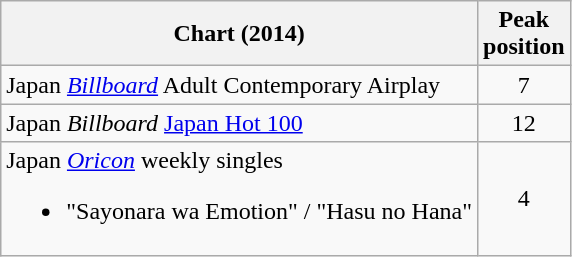<table class="wikitable sortable">
<tr>
<th>Chart (2014)</th>
<th>Peak<br>position</th>
</tr>
<tr>
<td>Japan <em><a href='#'>Billboard</a></em> Adult Contemporary Airplay</td>
<td style="text-align:center;">7</td>
</tr>
<tr>
<td>Japan <em>Billboard</em> <a href='#'>Japan Hot 100</a></td>
<td style="text-align:center;">12</td>
</tr>
<tr>
<td>Japan <em><a href='#'>Oricon</a></em> weekly singles<br><ul><li>"Sayonara wa Emotion" / "Hasu no Hana"</li></ul></td>
<td align="center">4</td>
</tr>
</table>
